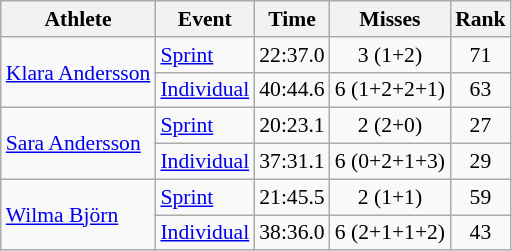<table class="wikitable" style="font-size:90%">
<tr>
<th>Athlete</th>
<th>Event</th>
<th>Time</th>
<th>Misses</th>
<th>Rank</th>
</tr>
<tr align=center>
<td align=left rowspan=2><a href='#'>Klara Andersson</a></td>
<td align=left><a href='#'>Sprint</a></td>
<td>22:37.0</td>
<td>3 (1+2)</td>
<td>71</td>
</tr>
<tr align=center>
<td align=left><a href='#'>Individual</a></td>
<td>40:44.6</td>
<td>6 (1+2+2+1)</td>
<td>63</td>
</tr>
<tr align=center>
<td align=left rowspan=2><a href='#'>Sara Andersson</a></td>
<td align=left><a href='#'>Sprint</a></td>
<td>20:23.1</td>
<td>2 (2+0)</td>
<td>27</td>
</tr>
<tr align=center>
<td align=left><a href='#'>Individual</a></td>
<td>37:31.1</td>
<td>6 (0+2+1+3)</td>
<td>29</td>
</tr>
<tr align=center>
<td align=left rowspan=2><a href='#'>Wilma Björn</a></td>
<td align=left><a href='#'>Sprint</a></td>
<td>21:45.5</td>
<td>2 (1+1)</td>
<td>59</td>
</tr>
<tr align=center>
<td align=left><a href='#'>Individual</a></td>
<td>38:36.0</td>
<td>6 (2+1+1+2)</td>
<td>43</td>
</tr>
</table>
